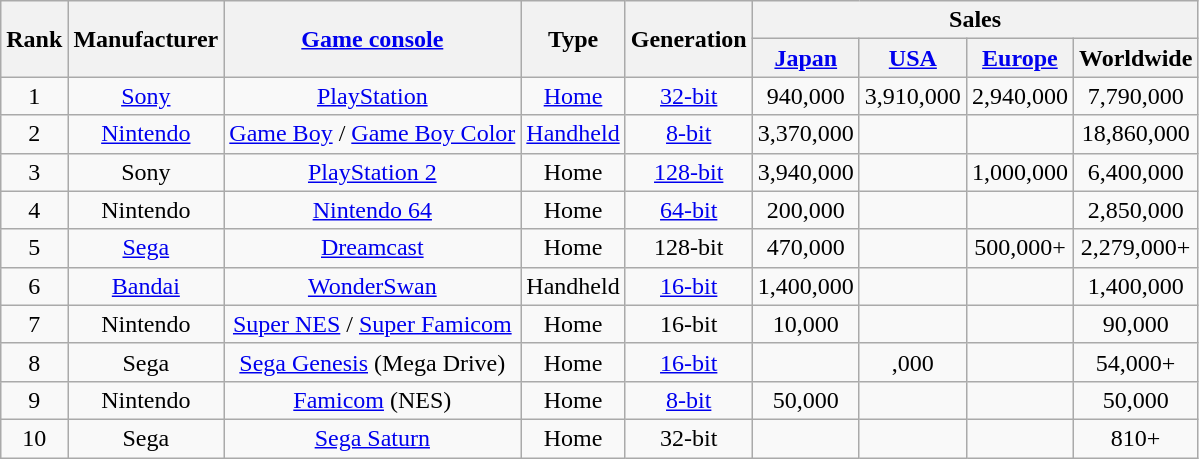<table class="wikitable sortable" style="text-align:center">
<tr>
<th rowspan="2">Rank</th>
<th rowspan="2">Manufacturer</th>
<th rowspan="2"><a href='#'>Game console</a></th>
<th rowspan="2">Type</th>
<th rowspan="2">Generation</th>
<th colspan="4">Sales</th>
</tr>
<tr>
<th data-sort-type="number"><a href='#'>Japan</a></th>
<th data-sort-type="number"><a href='#'>USA</a></th>
<th><a href='#'>Europe</a></th>
<th data-sort-type="number">Worldwide</th>
</tr>
<tr>
<td>1</td>
<td><a href='#'>Sony</a></td>
<td><a href='#'>PlayStation</a></td>
<td><a href='#'>Home</a></td>
<td><a href='#'>32-bit</a></td>
<td>940,000</td>
<td>3,910,000</td>
<td>2,940,000</td>
<td>7,790,000</td>
</tr>
<tr>
<td>2</td>
<td><a href='#'>Nintendo</a></td>
<td><a href='#'>Game Boy</a> / <a href='#'>Game Boy Color</a></td>
<td><a href='#'>Handheld</a></td>
<td><a href='#'>8-bit</a></td>
<td>3,370,000</td>
<td></td>
<td></td>
<td>18,860,000</td>
</tr>
<tr>
<td>3</td>
<td>Sony</td>
<td><a href='#'>PlayStation 2</a></td>
<td>Home</td>
<td><a href='#'>128-bit</a></td>
<td>3,940,000</td>
<td></td>
<td>1,000,000</td>
<td>6,400,000</td>
</tr>
<tr>
<td>4</td>
<td>Nintendo</td>
<td><a href='#'>Nintendo 64</a></td>
<td>Home</td>
<td><a href='#'>64-bit</a></td>
<td>200,000</td>
<td></td>
<td></td>
<td>2,850,000</td>
</tr>
<tr>
<td>5</td>
<td><a href='#'>Sega</a></td>
<td><a href='#'>Dreamcast</a></td>
<td>Home</td>
<td>128-bit</td>
<td>470,000</td>
<td></td>
<td>500,000+</td>
<td>2,279,000+</td>
</tr>
<tr>
<td>6</td>
<td><a href='#'>Bandai</a></td>
<td><a href='#'>WonderSwan</a></td>
<td>Handheld</td>
<td><a href='#'>16-bit</a></td>
<td>1,400,000</td>
<td></td>
<td></td>
<td>1,400,000</td>
</tr>
<tr>
<td>7</td>
<td>Nintendo</td>
<td><a href='#'>Super NES</a> / <a href='#'>Super Famicom</a></td>
<td>Home</td>
<td>16-bit</td>
<td>10,000</td>
<td></td>
<td></td>
<td>90,000</td>
</tr>
<tr>
<td>8</td>
<td>Sega</td>
<td><a href='#'>Sega Genesis</a> (Mega Drive)</td>
<td>Home</td>
<td><a href='#'>16-bit</a></td>
<td></td>
<td>,000</td>
<td></td>
<td>54,000+</td>
</tr>
<tr>
<td>9</td>
<td>Nintendo</td>
<td><a href='#'>Famicom</a> (NES)</td>
<td>Home</td>
<td><a href='#'>8-bit</a></td>
<td>50,000</td>
<td></td>
<td></td>
<td>50,000</td>
</tr>
<tr>
<td>10</td>
<td>Sega</td>
<td><a href='#'>Sega Saturn</a></td>
<td>Home</td>
<td>32-bit</td>
<td></td>
<td></td>
<td></td>
<td>810+</td>
</tr>
</table>
